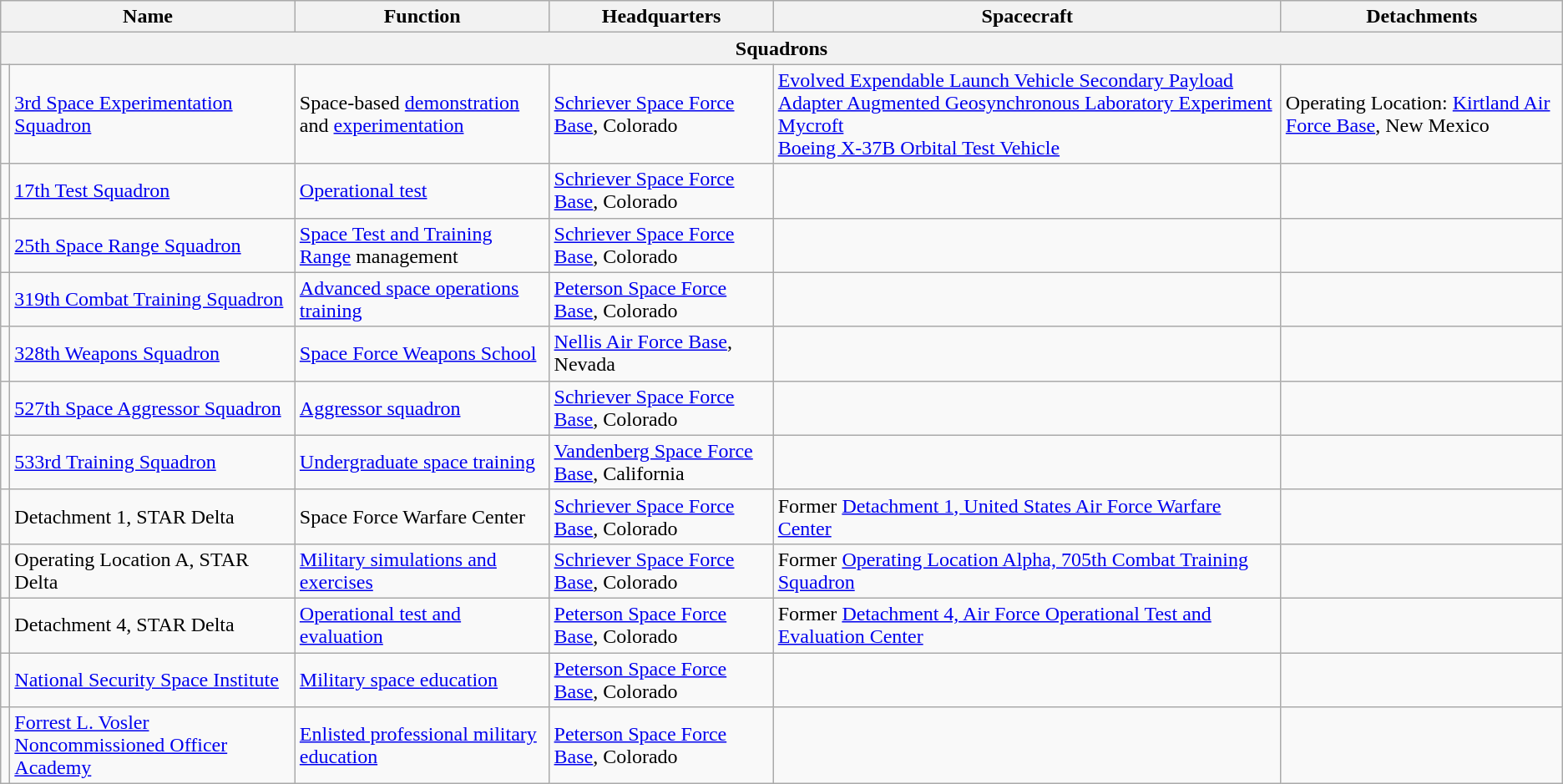<table class="wikitable">
<tr>
<th colspan=2>Name</th>
<th>Function</th>
<th>Headquarters</th>
<th>Spacecraft</th>
<th>Detachments</th>
</tr>
<tr>
<th colspan=6>Squadrons</th>
</tr>
<tr>
<td></td>
<td><a href='#'>3rd Space Experimentation Squadron</a></td>
<td>Space-based <a href='#'>demonstration</a> and <a href='#'>experimentation</a></td>
<td><a href='#'>Schriever Space Force Base</a>, Colorado</td>
<td><a href='#'>Evolved Expendable Launch Vehicle Secondary Payload Adapter Augmented Geosynchronous Laboratory Experiment</a><br><a href='#'>Mycroft</a><br><a href='#'>Boeing X-37B Orbital Test Vehicle</a></td>
<td>Operating Location: <a href='#'>Kirtland Air Force Base</a>, New Mexico</td>
</tr>
<tr>
<td></td>
<td><a href='#'>17th Test Squadron</a></td>
<td><a href='#'>Operational test</a></td>
<td><a href='#'>Schriever Space Force Base</a>, Colorado</td>
<td></td>
<td></td>
</tr>
<tr>
<td></td>
<td><a href='#'>25th Space Range Squadron</a></td>
<td><a href='#'>Space Test and Training Range</a> management</td>
<td><a href='#'>Schriever Space Force Base</a>, Colorado</td>
<td></td>
<td></td>
</tr>
<tr>
<td></td>
<td><a href='#'>319th Combat Training Squadron</a></td>
<td><a href='#'>Advanced space operations training</a></td>
<td><a href='#'>Peterson Space Force Base</a>, Colorado</td>
<td></td>
<td></td>
</tr>
<tr>
<td></td>
<td><a href='#'>328th Weapons Squadron</a></td>
<td><a href='#'>Space Force Weapons School</a></td>
<td><a href='#'>Nellis Air Force Base</a>, Nevada</td>
<td></td>
<td></td>
</tr>
<tr>
<td></td>
<td><a href='#'>527th Space Aggressor Squadron</a></td>
<td><a href='#'>Aggressor squadron</a></td>
<td><a href='#'>Schriever Space Force Base</a>, Colorado</td>
<td></td>
<td></td>
</tr>
<tr>
<td></td>
<td><a href='#'>533rd Training Squadron</a></td>
<td><a href='#'>Undergraduate space training</a></td>
<td><a href='#'>Vandenberg Space Force Base</a>, California</td>
<td></td>
<td></td>
</tr>
<tr>
<td></td>
<td>Detachment 1, STAR Delta</td>
<td>Space Force Warfare Center</td>
<td><a href='#'>Schriever Space Force Base</a>, Colorado</td>
<td>Former <a href='#'>Detachment 1, United States Air Force Warfare Center</a></td>
<td></td>
</tr>
<tr>
<td></td>
<td>Operating Location A, STAR Delta</td>
<td><a href='#'>Military simulations and exercises</a></td>
<td><a href='#'>Schriever Space Force Base</a>, Colorado</td>
<td>Former <a href='#'>Operating Location Alpha, 705th Combat Training Squadron</a></td>
<td></td>
</tr>
<tr>
<td></td>
<td>Detachment 4, STAR Delta</td>
<td><a href='#'>Operational test and evaluation</a></td>
<td><a href='#'>Peterson Space Force Base</a>, Colorado</td>
<td>Former <a href='#'>Detachment 4, Air Force Operational Test and Evaluation Center</a></td>
<td></td>
</tr>
<tr>
<td></td>
<td><a href='#'>National Security Space Institute</a></td>
<td><a href='#'>Military space education</a></td>
<td><a href='#'>Peterson Space Force Base</a>, Colorado</td>
<td></td>
<td></td>
</tr>
<tr>
<td></td>
<td><a href='#'>Forrest L. Vosler Noncommissioned Officer Academy</a></td>
<td><a href='#'>Enlisted professional military education</a></td>
<td><a href='#'>Peterson Space Force Base</a>, Colorado</td>
<td></td>
<td></td>
</tr>
</table>
